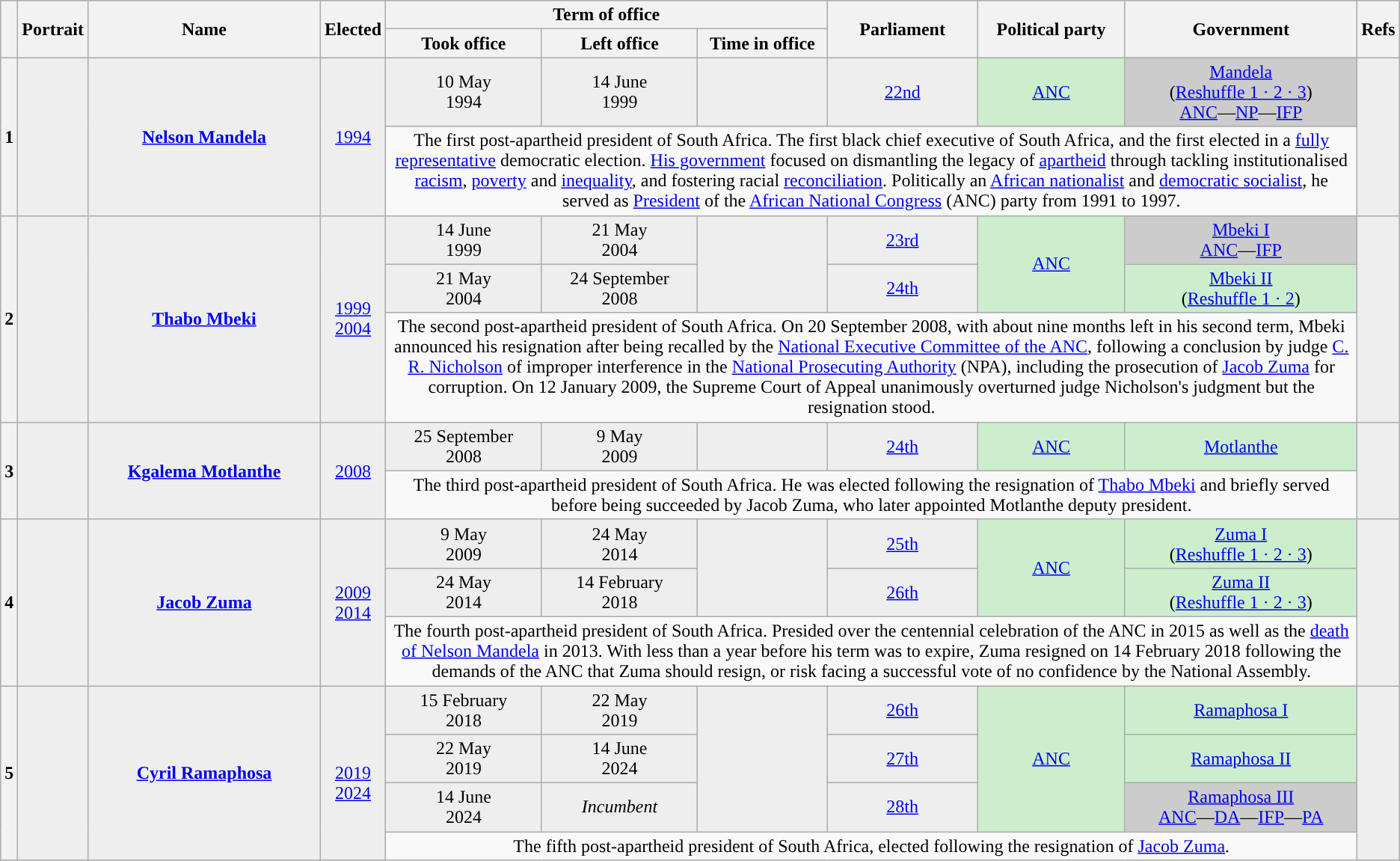<table class="wikitable" style="font-size:100%;text-align:center">
<tr>
<th rowspan="2"></th>
<th rowspan="2">Portrait</th>
<th rowspan="2" width="200px">Name<br></th>
<th rowspan="2">Elected</th>
<th colspan="3" width="300px">Term of office</th>
<th rowspan="2">Parliament</th>
<th rowspan="2">Political party</th>
<th rowspan="2" width="200px">Government</th>
<th rowspan="2">Refs</th>
</tr>
<tr>
<th>Took office</th>
<th>Left office</th>
<th>Time in office</th>
</tr>
<tr bgcolor=#EEEEEE>
<th rowspan="2" style="background:">1</th>
<td rowspan="2"></td>
<td rowspan="2"><strong><a href='#'>Nelson Mandela</a></strong><br></td>
<td rowspan="2"><a href='#'>1994</a></td>
<td>10 May<br>1994</td>
<td>14 June<br>1999</td>
<td></td>
<td><a href='#'>22nd</a></td>
<td bgcolor="#cec"><a href='#'>ANC</a></td>
<td bgcolor="#ccc"><a href='#'>Mandela</a><br>(<a href='#'>Reshuffle 1 · 2 · 3</a>)<br><a href='#'>ANC</a>—<a href='#'>NP</a>—<a href='#'>IFP</a></td>
<td rowspan="2"></td>
</tr>
<tr>
<td colspan="6">The first post-apartheid president of South Africa. The first black chief executive of South Africa, and the first elected in a <a href='#'>fully representative</a> democratic election. <a href='#'>His government</a> focused on dismantling the legacy of <a href='#'>apartheid</a> through tackling institutionalised <a href='#'>racism</a>, <a href='#'>poverty</a> and <a href='#'>inequality</a>, and fostering racial <a href='#'>reconciliation</a>. Politically an <a href='#'>African nationalist</a> and <a href='#'>democratic socialist</a>, he served as <a href='#'>President</a> of the <a href='#'>African National Congress</a> (ANC) party from 1991 to 1997.</td>
</tr>
<tr bgcolor=#EEEEEE>
<th rowspan="3" style="background:">2</th>
<td rowspan="3"></td>
<td rowspan="3"><strong><a href='#'>Thabo Mbeki</a></strong><br></td>
<td rowspan="3"><a href='#'>1999</a><br><a href='#'>2004</a></td>
<td>14 June<br>1999</td>
<td>21 May<br>2004</td>
<td rowspan="2"></td>
<td><a href='#'>23rd</a></td>
<td rowspan="2" bgcolor="#cec"><a href='#'>ANC</a></td>
<td rowspan="1" bgcolor="#ccc"><a href='#'>Mbeki I</a><br><a href='#'>ANC</a>—<a href='#'>IFP</a></td>
<td rowspan="3"><br><br><br><br><br><br></td>
</tr>
<tr bgcolor=#EEEEEE>
<td>21 May<br>2004</td>
<td>24 September<br>2008</td>
<td><a href='#'>24th</a></td>
<td bgcolor="#cec"><a href='#'>Mbeki II</a><br>(<a href='#'>Reshuffle 1 · 2</a>)</td>
</tr>
<tr>
<td colspan="6">The second post-apartheid president of South Africa. On 20 September 2008, with about nine months left in his second term, Mbeki announced his resignation after being recalled by the <a href='#'>National Executive Committee of the ANC</a>, following a conclusion by judge <a href='#'>C. R. Nicholson</a> of improper interference in the <a href='#'>National Prosecuting Authority</a> (NPA), including the prosecution of <a href='#'>Jacob Zuma</a> for corruption. On 12 January 2009, the Supreme Court of Appeal unanimously overturned judge Nicholson's judgment but the resignation stood.</td>
</tr>
<tr bgcolor=#EEEEEE>
<th rowspan="2" style="background:">3</th>
<td rowspan="2"></td>
<td rowspan="2"><strong><a href='#'>Kgalema Motlanthe</a></strong><br></td>
<td rowspan="2"><a href='#'>2008</a></td>
<td>25 September<br>2008</td>
<td>9 May<br>2009</td>
<td></td>
<td><a href='#'>24th</a></td>
<td bgcolor="#cec"><a href='#'>ANC</a></td>
<td bgcolor="#cec"><a href='#'>Motlanthe</a></td>
<td rowspan="2"><br></td>
</tr>
<tr>
<td colspan="6">The third post-apartheid president of South Africa. He was elected following the resignation of <a href='#'>Thabo Mbeki</a> and briefly served before being succeeded by Jacob Zuma, who later appointed Motlanthe deputy president.</td>
</tr>
<tr bgcolor=#EEEEEE>
<th rowspan="3" style="background:">4</th>
<td rowspan="3"></td>
<td rowspan="3"><strong><a href='#'>Jacob Zuma</a></strong><br></td>
<td rowspan="3"><a href='#'>2009</a><br><a href='#'>2014</a></td>
<td>9 May<br>2009</td>
<td>24 May<br>2014</td>
<td rowspan="2"></td>
<td><a href='#'>25th</a></td>
<td rowspan="2" bgcolor="#cec"><a href='#'>ANC</a></td>
<td rowspan="1" bgcolor="#cec"><a href='#'>Zuma I</a><br>(<a href='#'>Reshuffle 1 · 2 · 3</a>)</td>
<td rowspan="3"></td>
</tr>
<tr bgcolor=#EEEEEE>
<td>24 May<br>2014</td>
<td>14 February<br>2018</td>
<td><a href='#'>26th</a></td>
<td bgcolor="#cec"><a href='#'>Zuma II</a><br>(<a href='#'>Reshuffle 1 · 2 · 3</a>)</td>
</tr>
<tr>
<td colspan="6">The fourth post-apartheid president of South Africa. Presided over the centennial celebration of the ANC in 2015 as well as the <a href='#'>death of Nelson Mandela</a> in 2013. With less than a year before his term was to expire, Zuma resigned on 14 February 2018 following the demands of the ANC that Zuma should resign, or risk facing a successful vote of no confidence by the National Assembly.</td>
</tr>
<tr bgcolor=#EEEEEE>
<th rowspan="4" style="background:">5</th>
<td rowspan="4"></td>
<td rowspan="4"><strong><a href='#'>Cyril Ramaphosa</a></strong><br></td>
<td rowspan="4"><br><a href='#'>2019</a><br><a href='#'>2024</a></td>
<td>15 February<br>2018</td>
<td>22 May<br>2019</td>
<td rowspan="3"></td>
<td><a href='#'>26th</a></td>
<td rowspan="3" bgcolor="#cec"><a href='#'>ANC</a></td>
<td bgcolor="#cec"><a href='#'>Ramaphosa I</a></td>
<td rowspan="4"></td>
</tr>
<tr bgcolor=#EEEEEE>
<td>22 May<br>2019</td>
<td>14 June<br>2024</td>
<td><a href='#'>27th</a></td>
<td bgcolor="#cec"><a href='#'>Ramaphosa II</a></td>
</tr>
<tr bgcolor=#EEEEEE>
<td>14 June<br>2024</td>
<td><em>Incumbent</em></td>
<td><a href='#'>28th</a></td>
<td bgcolor="#ccc"><a href='#'>Ramaphosa III</a><br><a href='#'>ANC</a>—<a href='#'>DA</a>—<a href='#'>IFP</a>—<a href='#'>PA</a></td>
</tr>
<tr>
<td colspan="6">The fifth post-apartheid president of South Africa, elected following the resignation of <a href='#'>Jacob Zuma</a>.</td>
</tr>
</table>
